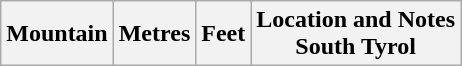<table class="sortable wikitable">
<tr>
<th>Mountain</th>
<th>Metres</th>
<th>Feet</th>
<th>Location and Notes<br>



























 South Tyrol


































































































































































































































































































<http://www.peaklist.org/WWlists/ultras/burma.html>

































</th>
</tr>
</table>
